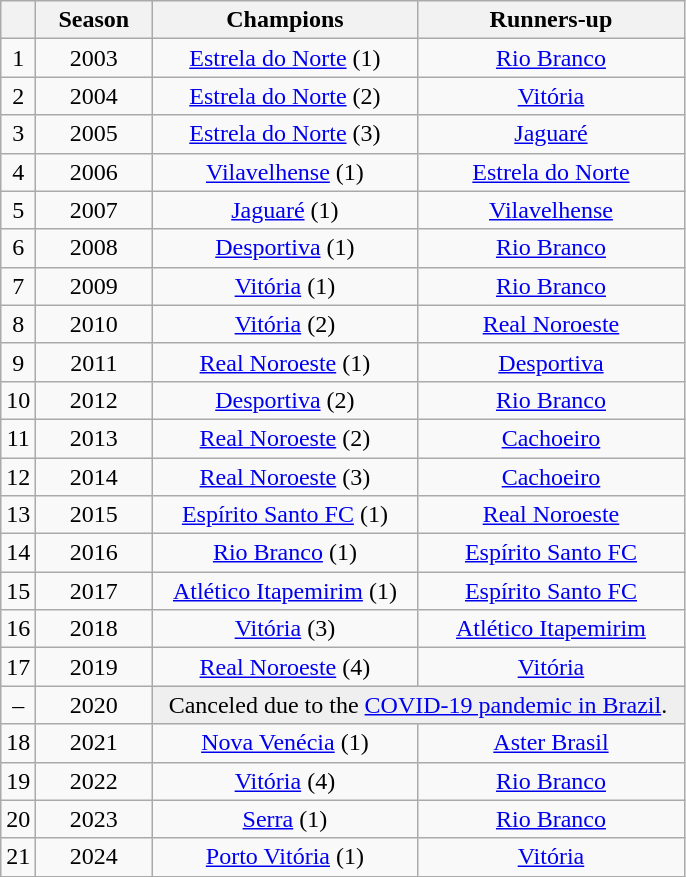<table class="wikitable" style="text-align:center; margin-left:1em;">
<tr>
<th></th>
<th style="width:70px">Season</th>
<th style="width:170px">Champions</th>
<th style="width:170px">Runners-up</th>
</tr>
<tr>
<td>1</td>
<td>2003</td>
<td><a href='#'>Estrela do Norte</a> (1)</td>
<td><a href='#'>Rio Branco</a></td>
</tr>
<tr>
<td>2</td>
<td>2004</td>
<td><a href='#'>Estrela do Norte</a> (2)</td>
<td><a href='#'>Vitória</a></td>
</tr>
<tr>
<td>3</td>
<td>2005</td>
<td><a href='#'>Estrela do Norte</a> (3)</td>
<td><a href='#'>Jaguaré</a></td>
</tr>
<tr>
<td>4</td>
<td>2006</td>
<td><a href='#'>Vilavelhense</a> (1)</td>
<td><a href='#'>Estrela do Norte</a></td>
</tr>
<tr>
<td>5</td>
<td>2007</td>
<td><a href='#'>Jaguaré</a> (1)</td>
<td><a href='#'>Vilavelhense</a></td>
</tr>
<tr>
<td>6</td>
<td>2008</td>
<td><a href='#'>Desportiva</a> (1)</td>
<td><a href='#'>Rio Branco</a></td>
</tr>
<tr>
<td>7</td>
<td>2009</td>
<td><a href='#'>Vitória</a> (1)</td>
<td><a href='#'>Rio Branco</a></td>
</tr>
<tr>
<td>8</td>
<td>2010</td>
<td><a href='#'>Vitória</a> (2)</td>
<td><a href='#'>Real Noroeste</a></td>
</tr>
<tr>
<td>9</td>
<td>2011</td>
<td><a href='#'>Real Noroeste</a> (1)</td>
<td><a href='#'>Desportiva</a></td>
</tr>
<tr>
<td>10</td>
<td>2012</td>
<td><a href='#'>Desportiva</a> (2)</td>
<td><a href='#'>Rio Branco</a></td>
</tr>
<tr>
<td>11</td>
<td>2013</td>
<td><a href='#'>Real Noroeste</a> (2)</td>
<td><a href='#'>Cachoeiro</a></td>
</tr>
<tr>
<td>12</td>
<td>2014</td>
<td><a href='#'>Real Noroeste</a> (3)</td>
<td><a href='#'>Cachoeiro</a></td>
</tr>
<tr>
<td>13</td>
<td>2015</td>
<td><a href='#'>Espírito Santo FC</a> (1)</td>
<td><a href='#'>Real Noroeste</a></td>
</tr>
<tr>
<td>14</td>
<td>2016</td>
<td><a href='#'>Rio Branco</a> (1)</td>
<td><a href='#'>Espírito Santo FC</a></td>
</tr>
<tr>
<td>15</td>
<td>2017</td>
<td><a href='#'>Atlético Itapemirim</a> (1)</td>
<td><a href='#'>Espírito Santo FC</a></td>
</tr>
<tr>
<td>16</td>
<td>2018</td>
<td><a href='#'>Vitória</a> (3)</td>
<td><a href='#'>Atlético Itapemirim</a></td>
</tr>
<tr>
<td>17</td>
<td>2019</td>
<td><a href='#'>Real Noroeste</a> (4)</td>
<td><a href='#'>Vitória</a></td>
</tr>
<tr>
<td>–</td>
<td>2020</td>
<td colspan="2" style="background:#efefef">Canceled due to the <a href='#'>COVID-19 pandemic in Brazil</a>.</td>
</tr>
<tr>
<td>18</td>
<td>2021</td>
<td><a href='#'>Nova Venécia</a> (1)</td>
<td><a href='#'>Aster Brasil</a></td>
</tr>
<tr>
<td>19</td>
<td>2022</td>
<td><a href='#'>Vitória</a> (4)</td>
<td><a href='#'>Rio Branco</a></td>
</tr>
<tr>
<td>20</td>
<td>2023</td>
<td><a href='#'>Serra</a> (1)</td>
<td><a href='#'>Rio Branco</a></td>
</tr>
<tr>
<td>21</td>
<td>2024</td>
<td><a href='#'>Porto Vitória</a> (1)</td>
<td><a href='#'>Vitória</a></td>
</tr>
</table>
